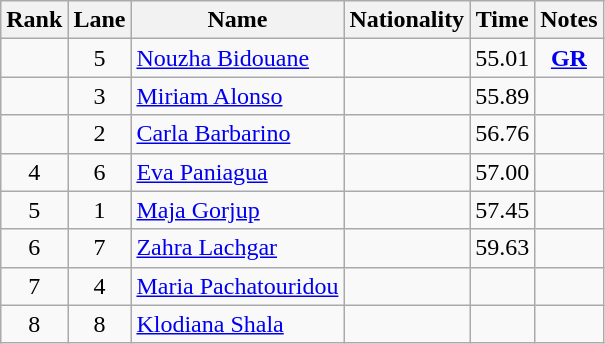<table class="wikitable sortable" style="text-align:center">
<tr>
<th>Rank</th>
<th>Lane</th>
<th>Name</th>
<th>Nationality</th>
<th>Time</th>
<th>Notes</th>
</tr>
<tr>
<td></td>
<td>5</td>
<td align=left><a href='#'>Nouzha Bidouane</a></td>
<td align=left></td>
<td>55.01</td>
<td><strong><a href='#'>GR</a></strong></td>
</tr>
<tr>
<td></td>
<td>3</td>
<td align=left><a href='#'>Miriam Alonso</a></td>
<td align=left></td>
<td>55.89</td>
<td></td>
</tr>
<tr>
<td></td>
<td>2</td>
<td align=left><a href='#'>Carla Barbarino</a></td>
<td align=left></td>
<td>56.76</td>
<td></td>
</tr>
<tr>
<td>4</td>
<td>6</td>
<td align=left><a href='#'>Eva Paniagua</a></td>
<td align=left></td>
<td>57.00</td>
<td></td>
</tr>
<tr>
<td>5</td>
<td>1</td>
<td align=left><a href='#'>Maja Gorjup</a></td>
<td align=left></td>
<td>57.45</td>
<td></td>
</tr>
<tr>
<td>6</td>
<td>7</td>
<td align=left><a href='#'>Zahra Lachgar</a></td>
<td align=left></td>
<td>59.63</td>
<td></td>
</tr>
<tr>
<td>7</td>
<td>4</td>
<td align=left><a href='#'>Maria Pachatouridou</a></td>
<td align=left></td>
<td></td>
<td></td>
</tr>
<tr>
<td>8</td>
<td>8</td>
<td align=left><a href='#'>Klodiana Shala</a></td>
<td align=left></td>
<td></td>
<td></td>
</tr>
</table>
